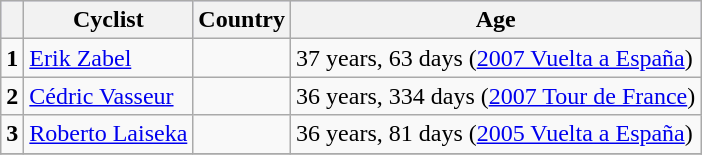<table class="wikitable">
<tr style="background:#ccccff;">
<th></th>
<th>Cyclist</th>
<th>Country</th>
<th>Age</th>
</tr>
<tr>
<td><strong>1</strong></td>
<td><a href='#'>Erik Zabel</a></td>
<td></td>
<td>37 years, 63 days (<a href='#'>2007 Vuelta a España</a>)</td>
</tr>
<tr>
<td><strong>2</strong></td>
<td><a href='#'>Cédric Vasseur</a></td>
<td></td>
<td>36 years, 334 days (<a href='#'>2007 Tour de France</a>)</td>
</tr>
<tr>
<td><strong>3</strong></td>
<td><a href='#'>Roberto Laiseka</a></td>
<td></td>
<td>36 years, 81 days (<a href='#'>2005 Vuelta a España</a>)</td>
</tr>
<tr>
</tr>
</table>
